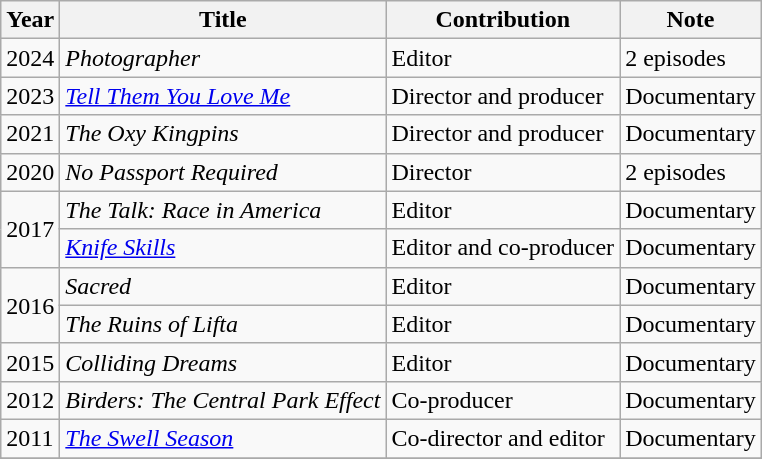<table class="wikitable sortable">
<tr>
<th>Year</th>
<th>Title</th>
<th>Contribution</th>
<th>Note</th>
</tr>
<tr>
<td>2024</td>
<td><em>Photographer</em></td>
<td>Editor</td>
<td>2 episodes</td>
</tr>
<tr>
<td>2023</td>
<td><em><a href='#'>Tell Them You Love Me</a></em></td>
<td>Director and producer</td>
<td>Documentary</td>
</tr>
<tr>
<td>2021</td>
<td><em>The Oxy Kingpins</em></td>
<td>Director and producer</td>
<td>Documentary</td>
</tr>
<tr>
<td>2020</td>
<td><em>No Passport Required</em></td>
<td>Director</td>
<td>2 episodes</td>
</tr>
<tr>
<td rowspan="2">2017</td>
<td><em>The Talk: Race in America</em></td>
<td>Editor</td>
<td>Documentary</td>
</tr>
<tr>
<td><em><a href='#'>Knife Skills</a></em></td>
<td>Editor and co-producer</td>
<td>Documentary</td>
</tr>
<tr>
<td rowspan="2">2016</td>
<td><em>Sacred</em></td>
<td>Editor</td>
<td>Documentary</td>
</tr>
<tr>
<td><em>The Ruins of Lifta</em></td>
<td>Editor</td>
<td>Documentary</td>
</tr>
<tr>
<td>2015</td>
<td><em>Colliding Dreams</em></td>
<td>Editor</td>
<td>Documentary</td>
</tr>
<tr>
<td>2012</td>
<td><em>Birders: The Central Park Effect</em></td>
<td>Co-producer</td>
<td>Documentary</td>
</tr>
<tr>
<td>2011</td>
<td><em><a href='#'>The Swell Season</a></em></td>
<td>Co-director and editor</td>
<td>Documentary</td>
</tr>
<tr>
</tr>
<tr>
</tr>
</table>
